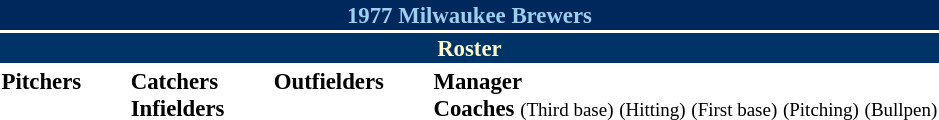<table class="toccolours" style="font-size: 95%;">
<tr>
<th colspan="10" style="background-color: #00285D; color: #9ECEEE; text-align: center;">1977 Milwaukee Brewers</th>
</tr>
<tr>
<td colspan="10" style="background-color: #003366; color: #FFFDD0; text-align: center;"><strong>Roster</strong></td>
</tr>
<tr>
<td valign="top"><strong>Pitchers</strong><br>











</td>
<td width="25px"></td>
<td valign="top"><strong>Catchers</strong><br>

<strong>Infielders</strong>










</td>
<td width="25px"></td>
<td valign="top"><strong>Outfielders</strong><br>








</td>
<td width="25px"></td>
<td valign="top"><strong>Manager</strong><br> 
<strong>Coaches</strong>
 <small>(Third base)</small>
 <small>(Hitting)</small>
 <small>(First base)</small>
 <small>(Pitching)</small>
 <small>(Bullpen)</small></td>
</tr>
<tr>
</tr>
</table>
